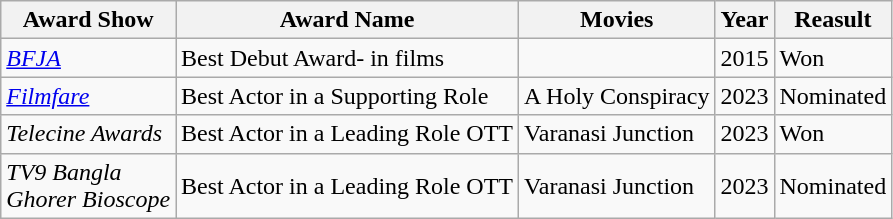<table class="wikitable">
<tr>
<th>Award Show</th>
<th>Award Name</th>
<th>Movies</th>
<th>Year</th>
<th>Reasult</th>
</tr>
<tr>
<td><em><a href='#'>BFJA</a></em></td>
<td>Best Debut Award- in films</td>
<td></td>
<td>2015</td>
<td>Won</td>
</tr>
<tr>
<td><em><a href='#'>Filmfare</a></em></td>
<td>Best Actor in a Supporting Role</td>
<td>A Holy Conspiracy</td>
<td>2023</td>
<td>Nominated</td>
</tr>
<tr>
<td><em>Telecine Awards</em></td>
<td>Best Actor in a Leading Role OTT</td>
<td>Varanasi Junction</td>
<td>2023</td>
<td>Won</td>
</tr>
<tr>
<td><em>TV9 Bangla</em><br><em>Ghorer Bioscope</em></td>
<td>Best Actor in a Leading Role OTT</td>
<td>Varanasi Junction</td>
<td>2023</td>
<td>Nominated</td>
</tr>
</table>
